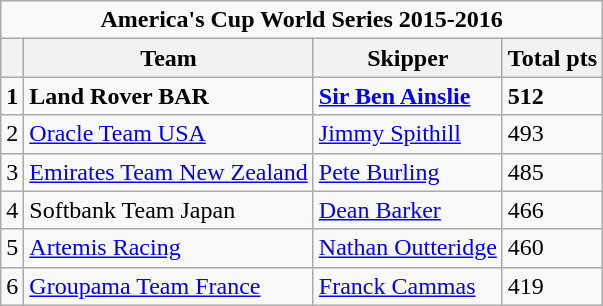<table class="wikitable" style="display: inline-table;">
<tr>
<td colspan="6" style="text-align:center;"><strong>America's Cup World Series 2015-2016</strong></td>
</tr>
<tr>
<th></th>
<th>Team</th>
<th>Skipper</th>
<th>Total pts</th>
</tr>
<tr>
<td><strong>1</strong></td>
<td> <strong>Land Rover BAR</strong></td>
<td><strong><a href='#'>Sir Ben Ainslie</a></strong></td>
<td><strong>512</strong></td>
</tr>
<tr>
<td>2</td>
<td> <a href='#'>Oracle Team USA</a></td>
<td><a href='#'>Jimmy Spithill</a></td>
<td>493</td>
</tr>
<tr>
<td>3</td>
<td> <a href='#'>Emirates Team New Zealand</a></td>
<td><a href='#'>Pete Burling</a></td>
<td>485</td>
</tr>
<tr>
<td>4</td>
<td> Softbank Team Japan</td>
<td><a href='#'>Dean Barker</a></td>
<td>466</td>
</tr>
<tr>
<td>5</td>
<td> <a href='#'>Artemis Racing</a></td>
<td><a href='#'>Nathan Outteridge</a></td>
<td>460</td>
</tr>
<tr>
<td>6</td>
<td> <a href='#'>Groupama Team France</a></td>
<td><a href='#'>Franck Cammas</a></td>
<td>419</td>
</tr>
</table>
